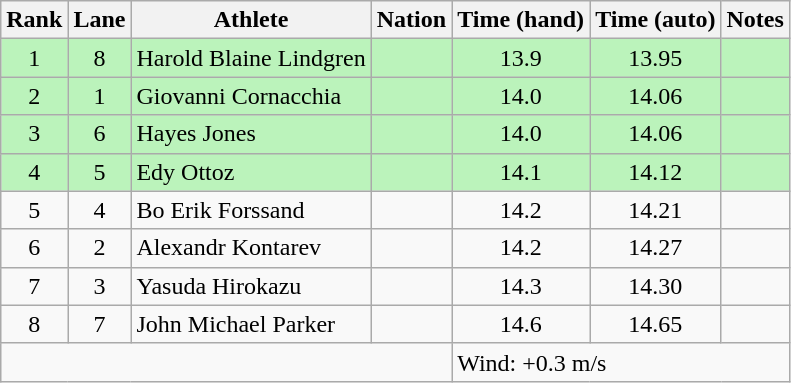<table class="wikitable sortable" style="text-align:center">
<tr>
<th>Rank</th>
<th>Lane</th>
<th>Athlete</th>
<th>Nation</th>
<th>Time (hand)</th>
<th>Time (auto)</th>
<th>Notes</th>
</tr>
<tr bgcolor=bbf3bb>
<td>1</td>
<td>8</td>
<td align=left>Harold Blaine Lindgren</td>
<td align=left></td>
<td>13.9</td>
<td>13.95</td>
<td></td>
</tr>
<tr bgcolor=bbf3bb>
<td>2</td>
<td>1</td>
<td align=left>Giovanni Cornacchia</td>
<td align=left></td>
<td>14.0</td>
<td>14.06</td>
<td></td>
</tr>
<tr bgcolor=bbf3bb>
<td>3</td>
<td>6</td>
<td align=left>Hayes Jones</td>
<td align=left></td>
<td>14.0</td>
<td>14.06</td>
<td></td>
</tr>
<tr bgcolor=bbf3bb>
<td>4</td>
<td>5</td>
<td align=left>Edy Ottoz</td>
<td align=left></td>
<td>14.1</td>
<td>14.12</td>
<td></td>
</tr>
<tr>
<td>5</td>
<td>4</td>
<td align=left>Bo Erik Forssand</td>
<td align=left></td>
<td>14.2</td>
<td>14.21</td>
<td></td>
</tr>
<tr>
<td>6</td>
<td>2</td>
<td align=left>Alexandr Kontarev</td>
<td align=left></td>
<td>14.2</td>
<td>14.27</td>
<td></td>
</tr>
<tr>
<td>7</td>
<td>3</td>
<td align=left>Yasuda Hirokazu</td>
<td align=left></td>
<td>14.3</td>
<td>14.30</td>
<td></td>
</tr>
<tr>
<td>8</td>
<td>7</td>
<td align=left>John Michael Parker</td>
<td align=left></td>
<td>14.6</td>
<td>14.65</td>
<td></td>
</tr>
<tr class="sortbottom">
<td colspan=4></td>
<td colspan="3" style="text-align:left;">Wind: +0.3 m/s</td>
</tr>
</table>
